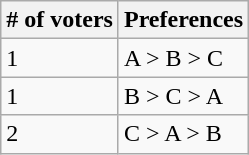<table class="wikitable">
<tr>
<th># of voters</th>
<th>Preferences</th>
</tr>
<tr>
<td>1</td>
<td>A > B > C</td>
</tr>
<tr>
<td>1</td>
<td>B > C > A</td>
</tr>
<tr>
<td>2</td>
<td>C > A > B</td>
</tr>
</table>
